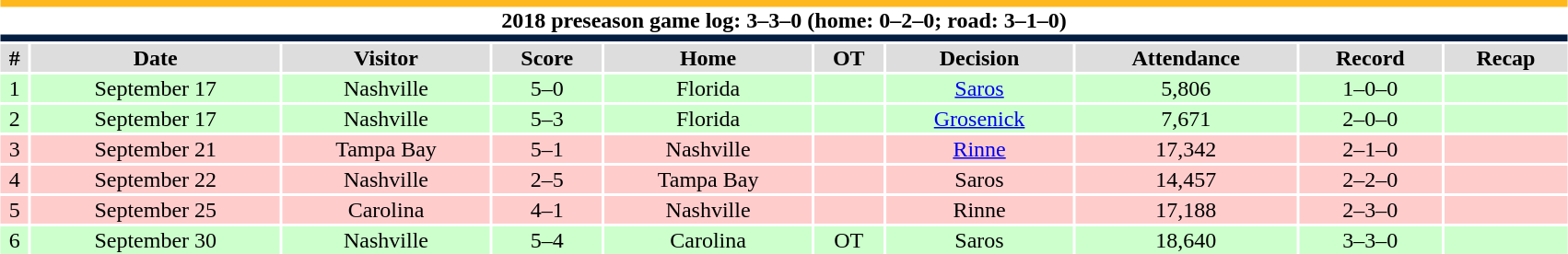<table class="toccolours collapsible collapsed" style="width:90%; clear:both; margin:1.5em auto; text-align:center;">
<tr>
<th colspan="10" style="background:#FFFFFF;border-top:#FFB81C 5px solid; border-bottom:#041E42 5px solid;">2018 preseason game log: 3–3–0 (home: 0–2–0; road: 3–1–0)</th>
</tr>
<tr style="background:#ddd;">
<th>#</th>
<th>Date</th>
<th>Visitor</th>
<th>Score</th>
<th>Home</th>
<th>OT</th>
<th>Decision</th>
<th>Attendance</th>
<th>Record</th>
<th>Recap</th>
</tr>
<tr style="background:#cfc;">
<td>1</td>
<td>September 17</td>
<td>Nashville</td>
<td>5–0</td>
<td>Florida</td>
<td></td>
<td><a href='#'>Saros</a></td>
<td>5,806</td>
<td>1–0–0</td>
<td></td>
</tr>
<tr style="background:#cfc;">
<td>2</td>
<td>September 17</td>
<td>Nashville</td>
<td>5–3</td>
<td>Florida</td>
<td></td>
<td><a href='#'>Grosenick</a></td>
<td>7,671</td>
<td>2–0–0</td>
<td></td>
</tr>
<tr style="background:#fcc;">
<td>3</td>
<td>September 21</td>
<td>Tampa Bay</td>
<td>5–1</td>
<td>Nashville</td>
<td></td>
<td><a href='#'>Rinne</a></td>
<td>17,342</td>
<td>2–1–0</td>
<td></td>
</tr>
<tr style="background:#fcc;">
<td>4</td>
<td>September 22</td>
<td>Nashville</td>
<td>2–5</td>
<td>Tampa Bay</td>
<td></td>
<td>Saros</td>
<td>14,457</td>
<td>2–2–0</td>
<td></td>
</tr>
<tr style="background:#fcc;">
<td>5</td>
<td>September 25</td>
<td>Carolina</td>
<td>4–1</td>
<td>Nashville</td>
<td></td>
<td>Rinne</td>
<td>17,188</td>
<td>2–3–0</td>
<td></td>
</tr>
<tr style="background:#cfc;">
<td>6</td>
<td>September 30</td>
<td>Nashville</td>
<td>5–4</td>
<td>Carolina</td>
<td>OT</td>
<td>Saros</td>
<td>18,640</td>
<td>3–3–0</td>
<td></td>
</tr>
</table>
